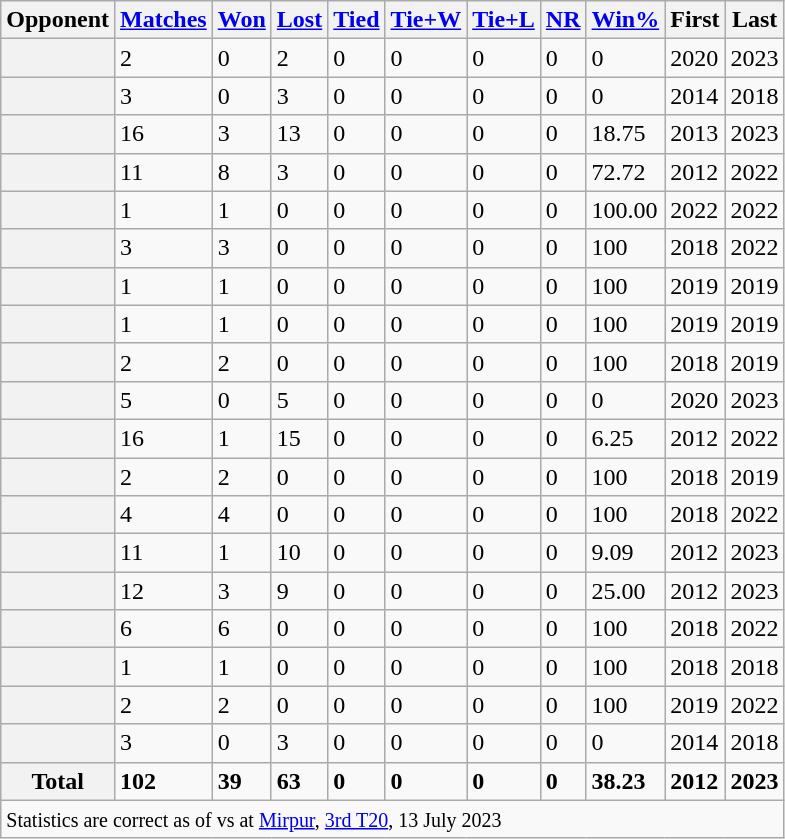<table class="wikitable plainrowheaders sortable" style="text-align:left">
<tr>
<th scope="col">Opponent</th>
<th scope="col"><a href='#'>Matches</a></th>
<th scope="col"><a href='#'>Won</a></th>
<th scope="col"><a href='#'>Lost</a></th>
<th scope="col"><a href='#'>Tied</a></th>
<th scope="col"><a href='#'>Tie+W</a></th>
<th scope="col"><a href='#'>Tie+L</a></th>
<th scope="col"><a href='#'>NR</a></th>
<th scope="col"><a href='#'>Win%</a></th>
<th scope="col">First</th>
<th scope="col">Last</th>
</tr>
<tr>
<th scope="row"></th>
<td>2</td>
<td>0</td>
<td>2</td>
<td>0</td>
<td>0</td>
<td>0</td>
<td>0</td>
<td>0</td>
<td>2020</td>
<td>2023</td>
</tr>
<tr>
<th scope="row"></th>
<td>3</td>
<td>0</td>
<td>3</td>
<td>0</td>
<td>0</td>
<td>0</td>
<td>0</td>
<td>0</td>
<td>2014</td>
<td>2018</td>
</tr>
<tr>
<th scope="row"></th>
<td>16</td>
<td>3</td>
<td>13</td>
<td>0</td>
<td>0</td>
<td>0</td>
<td>0</td>
<td>18.75</td>
<td>2013</td>
<td>2023</td>
</tr>
<tr>
<th scope="row"></th>
<td>11</td>
<td>8</td>
<td>3</td>
<td>0</td>
<td>0</td>
<td>0</td>
<td>0</td>
<td>72.72</td>
<td>2012</td>
<td>2022</td>
</tr>
<tr>
<th scope="row"></th>
<td>1</td>
<td>1</td>
<td>0</td>
<td>0</td>
<td>0</td>
<td>0</td>
<td>0</td>
<td>100.00</td>
<td>2022</td>
<td>2022</td>
</tr>
<tr>
<th scope="row"></th>
<td>3</td>
<td>3</td>
<td>0</td>
<td>0</td>
<td>0</td>
<td>0</td>
<td>0</td>
<td>100</td>
<td>2018</td>
<td>2022</td>
</tr>
<tr>
<th scope="row"></th>
<td>1</td>
<td>1</td>
<td>0</td>
<td>0</td>
<td>0</td>
<td>0</td>
<td>0</td>
<td>100</td>
<td>2019</td>
<td>2019</td>
</tr>
<tr>
<th scope="row"></th>
<td>1</td>
<td>1</td>
<td>0</td>
<td>0</td>
<td>0</td>
<td>0</td>
<td>0</td>
<td>100</td>
<td>2019</td>
<td>2019</td>
</tr>
<tr>
<th scope="row"></th>
<td>2</td>
<td>2</td>
<td>0</td>
<td>0</td>
<td>0</td>
<td>0</td>
<td>0</td>
<td>100</td>
<td>2018</td>
<td>2019</td>
</tr>
<tr>
<th scope="row"></th>
<td>5</td>
<td>0</td>
<td>5</td>
<td>0</td>
<td>0</td>
<td>0</td>
<td>0</td>
<td>0</td>
<td>2020</td>
<td>2023</td>
</tr>
<tr>
<th scope="row"></th>
<td>16</td>
<td>1</td>
<td>15</td>
<td>0</td>
<td>0</td>
<td>0</td>
<td>0</td>
<td>6.25</td>
<td>2012</td>
<td>2022</td>
</tr>
<tr>
<th scope="row"></th>
<td>2</td>
<td>2</td>
<td>0</td>
<td>0</td>
<td>0</td>
<td>0</td>
<td>0</td>
<td>100</td>
<td>2018</td>
<td>2019</td>
</tr>
<tr>
<th scope="row"></th>
<td>4</td>
<td>4</td>
<td>0</td>
<td>0</td>
<td>0</td>
<td>0</td>
<td>0</td>
<td>100</td>
<td>2018</td>
<td>2022</td>
</tr>
<tr>
<th scope="row"></th>
<td>11</td>
<td>1</td>
<td>10</td>
<td>0</td>
<td>0</td>
<td>0</td>
<td>0</td>
<td>9.09</td>
<td>2012</td>
<td>2023</td>
</tr>
<tr>
<th scope="row"></th>
<td>12</td>
<td>3</td>
<td>9</td>
<td>0</td>
<td>0</td>
<td>0</td>
<td>0</td>
<td>25.00</td>
<td>2012</td>
<td>2023</td>
</tr>
<tr>
<th scope="row"></th>
<td>6</td>
<td>6</td>
<td>0</td>
<td>0</td>
<td>0</td>
<td>0</td>
<td>0</td>
<td>100</td>
<td>2018</td>
<td>2022</td>
</tr>
<tr>
<th scope="row"></th>
<td>1</td>
<td>1</td>
<td>0</td>
<td>0</td>
<td>0</td>
<td>0</td>
<td>0</td>
<td>100</td>
<td>2018</td>
<td>2018</td>
</tr>
<tr>
<th scope="row"></th>
<td>2</td>
<td>2</td>
<td>0</td>
<td>0</td>
<td>0</td>
<td>0</td>
<td>0</td>
<td>100</td>
<td>2019</td>
<td>2022</td>
</tr>
<tr>
<th scope="row"></th>
<td>3</td>
<td>0</td>
<td>3</td>
<td>0</td>
<td>0</td>
<td>0</td>
<td>0</td>
<td>0</td>
<td>2014</td>
<td>2018</td>
</tr>
<tr class="sortbottom">
<th scope="row" style="text-align:center"><strong>Total</strong></th>
<td><strong>102</strong></td>
<td><strong>39</strong></td>
<td><strong>63</strong></td>
<td><strong>0</strong></td>
<td><strong>0</strong></td>
<td><strong>0</strong></td>
<td><strong>0</strong></td>
<td><strong>38.23</strong></td>
<td><strong>2012</strong></td>
<td><strong>2023</strong></td>
</tr>
<tr>
<td colspan = 11><small>Statistics are correct as of  vs  at <a href='#'>Mirpur</a>, <a href='#'>3rd T20</a>, 13 July 2023</small></td>
</tr>
</table>
